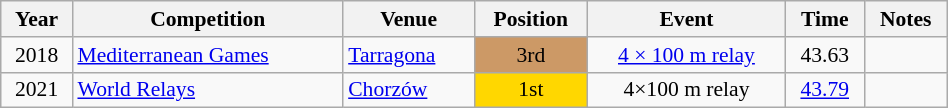<table class="wikitable" width=50% style="font-size:90%; text-align:center;">
<tr>
<th>Year</th>
<th>Competition</th>
<th>Venue</th>
<th>Position</th>
<th>Event</th>
<th>Time</th>
<th>Notes</th>
</tr>
<tr>
<td>2018</td>
<td align=left><a href='#'>Mediterranean Games</a></td>
<td align=left> <a href='#'>Tarragona</a></td>
<td bgcolor=cc9966>3rd</td>
<td><a href='#'>4 × 100 m relay</a></td>
<td>43.63</td>
<td></td>
</tr>
<tr>
<td>2021</td>
<td align=left><a href='#'>World Relays</a></td>
<td align=left> <a href='#'>Chorzów</a></td>
<td bgcolor=gold>1st</td>
<td>4×100 m relay</td>
<td><a href='#'>43.79</a></td>
<td></td>
</tr>
</table>
